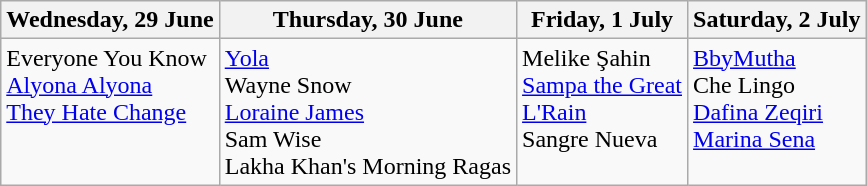<table class="wikitable">
<tr>
<th>Wednesday, 29 June</th>
<th>Thursday, 30 June</th>
<th>Friday, 1 July</th>
<th>Saturday, 2 July</th>
</tr>
<tr valign="top">
<td>Everyone You Know<br><a href='#'>Alyona Alyona</a><br><a href='#'>They Hate Change</a></td>
<td><a href='#'>Yola</a><br>Wayne Snow<br><a href='#'>Loraine James</a><br>Sam Wise<br>Lakha Khan's Morning Ragas</td>
<td>Melike Şahin<br><a href='#'>Sampa the Great</a><br><a href='#'>L'Rain</a><br>Sangre Nueva</td>
<td><a href='#'>BbyMutha</a><br>Che Lingo<br><a href='#'>Dafina Zeqiri</a><br><a href='#'>Marina Sena</a></td>
</tr>
</table>
